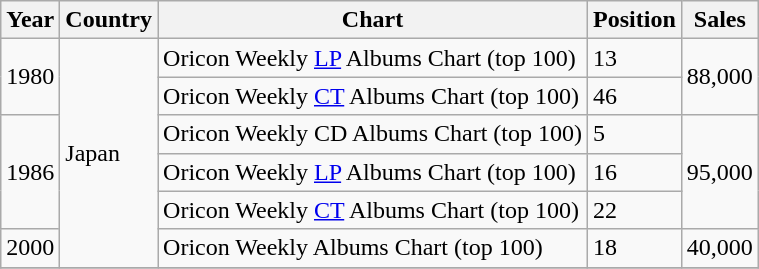<table class="wikitable">
<tr>
<th>Year</th>
<th>Country</th>
<th>Chart</th>
<th>Position</th>
<th>Sales</th>
</tr>
<tr>
<td rowspan=2>1980</td>
<td rowspan=6>Japan</td>
<td>Oricon Weekly <a href='#'>LP</a> Albums Chart (top 100)</td>
<td>13</td>
<td rowspan=2>88,000</td>
</tr>
<tr>
<td>Oricon Weekly <a href='#'>CT</a> Albums Chart (top 100)</td>
<td>46</td>
</tr>
<tr>
<td rowspan=3>1986</td>
<td>Oricon Weekly CD Albums Chart (top 100)</td>
<td>5</td>
<td rowspan=3>95,000</td>
</tr>
<tr>
<td>Oricon Weekly <a href='#'>LP</a> Albums Chart (top 100)</td>
<td>16</td>
</tr>
<tr>
<td>Oricon Weekly <a href='#'>CT</a> Albums Chart (top 100)</td>
<td>22</td>
</tr>
<tr>
<td>2000</td>
<td>Oricon Weekly Albums Chart (top 100)</td>
<td>18</td>
<td>40,000</td>
</tr>
<tr>
</tr>
</table>
